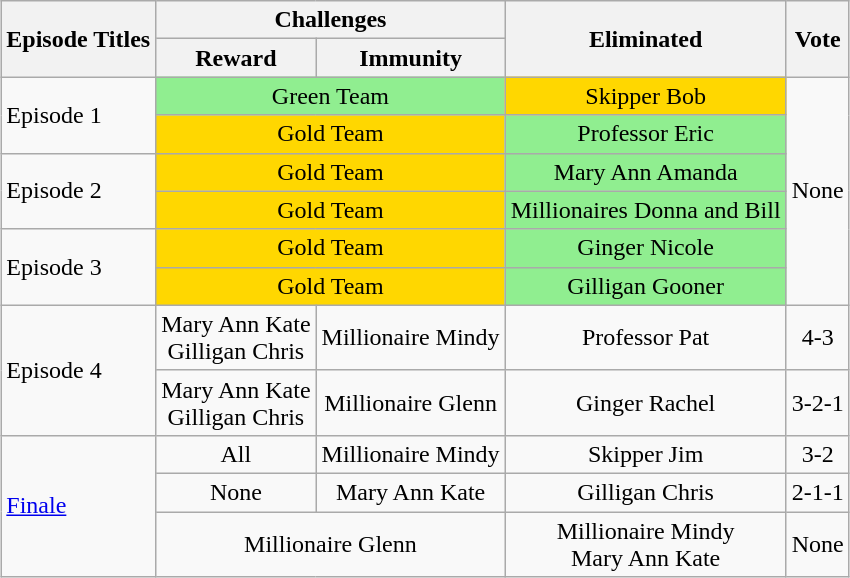<table class="wikitable" style="margin:auto;">
<tr>
<th bgcolor="gray" rowspan="2">Episode Titles</th>
<th bgcolor="gray" colspan="2">Challenges</th>
<th bgcolor="gray" rowspan="2">Eliminated</th>
<th bgcolor="gray" rowspan="2">Vote</th>
</tr>
<tr>
<th bgcolor="gray">Reward</th>
<th bgcolor="gray">Immunity</th>
</tr>
<tr>
<td rowspan="2">Episode 1</td>
<td align="center" colspan="2" bgcolor="lightgreen">Green Team</td>
<td align="center" bgcolor="gold">Skipper Bob</td>
<td align="center" rowspan="6">None </td>
</tr>
<tr>
<td align="center" colspan="2" bgcolor="gold">Gold Team</td>
<td align="center" bgcolor="lightgreen">Professor Eric</td>
</tr>
<tr>
<td rowspan="2">Episode 2</td>
<td align="center" colspan="2" bgcolor="gold">Gold Team</td>
<td align="center" bgcolor="lightgreen">Mary Ann Amanda</td>
</tr>
<tr>
<td align="center" colspan="2" bgcolor="gold">Gold Team</td>
<td align="center" bgcolor="lightgreen">Millionaires Donna and Bill</td>
</tr>
<tr>
<td rowspan="2">Episode 3</td>
<td align="center" colspan="2" bgcolor="gold">Gold Team</td>
<td align="center" bgcolor="lightgreen">Ginger Nicole</td>
</tr>
<tr>
<td align="center" colspan="2" bgcolor="gold">Gold Team</td>
<td align="center" bgcolor="lightgreen">Gilligan Gooner</td>
</tr>
<tr>
<td rowspan="2">Episode 4</td>
<td align="center">Mary Ann Kate<br>Gilligan Chris</td>
<td align="center">Millionaire Mindy</td>
<td align="center">Professor Pat</td>
<td align="center">4-3</td>
</tr>
<tr>
<td align="center">Mary Ann Kate<br>Gilligan Chris</td>
<td align="center">Millionaire Glenn</td>
<td align="center">Ginger Rachel</td>
<td align="center">3-2-1</td>
</tr>
<tr>
<td rowspan="3"><a href='#'>Finale</a></td>
<td align="center">All</td>
<td align="center">Millionaire Mindy</td>
<td align="center">Skipper Jim</td>
<td align="center">3-2</td>
</tr>
<tr>
<td align="center">None</td>
<td align="center">Mary Ann Kate</td>
<td align="center">Gilligan Chris</td>
<td align="center">2-1-1</td>
</tr>
<tr>
<td align="center" colspan="2">Millionaire Glenn</td>
<td align="center">Millionaire Mindy<br>Mary Ann Kate</td>
<td align="center">None </td>
</tr>
</table>
